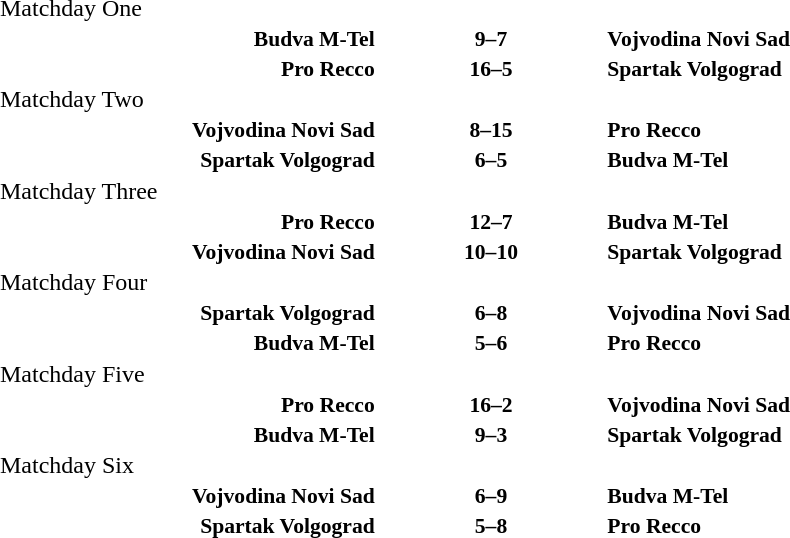<table width=100% cellspacing=1>
<tr>
<th width=20%></th>
<th width=12%></th>
<th width=20%></th>
<th></th>
</tr>
<tr>
<td>Matchday One</td>
</tr>
<tr style=font-size:90%>
<td align=right><strong>Budva M-Tel</strong></td>
<td align=center><strong>9–7</strong></td>
<td><strong>Vojvodina Novi Sad</strong></td>
</tr>
<tr style=font-size:90%>
<td align=right><strong>Pro Recco</strong></td>
<td align=center><strong>16–5</strong></td>
<td><strong>Spartak Volgograd</strong></td>
</tr>
<tr>
<td>Matchday Two</td>
</tr>
<tr style=font-size:90%>
<td align=right><strong>Vojvodina Novi Sad</strong></td>
<td align=center><strong>8–15</strong></td>
<td><strong>Pro Recco</strong></td>
</tr>
<tr style=font-size:90%>
<td align=right><strong>Spartak Volgograd</strong></td>
<td align=center><strong>6–5</strong></td>
<td><strong>Budva M-Tel</strong></td>
</tr>
<tr>
<td>Matchday Three</td>
</tr>
<tr style=font-size:90%>
<td align=right><strong>Pro Recco</strong></td>
<td align=center><strong>12–7</strong></td>
<td><strong>Budva M-Tel</strong></td>
</tr>
<tr style=font-size:90%>
<td align=right><strong>Vojvodina Novi Sad</strong></td>
<td align=center><strong>10–10</strong></td>
<td><strong>Spartak Volgograd</strong></td>
</tr>
<tr>
<td>Matchday Four</td>
</tr>
<tr style=font-size:90%>
<td align=right><strong>Spartak Volgograd</strong></td>
<td align=center><strong>6–8</strong></td>
<td><strong>Vojvodina Novi Sad</strong></td>
</tr>
<tr style=font-size:90%>
<td align=right><strong>Budva M-Tel</strong></td>
<td align=center><strong>5–6</strong></td>
<td><strong>Pro Recco</strong></td>
</tr>
<tr>
<td>Matchday Five</td>
</tr>
<tr style=font-size:90%>
<td align=right><strong>Pro Recco</strong></td>
<td align=center><strong>16–2</strong></td>
<td><strong>Vojvodina Novi Sad</strong></td>
</tr>
<tr style=font-size:90%>
<td align=right><strong>Budva M-Tel</strong></td>
<td align=center><strong>9–3</strong></td>
<td><strong>Spartak Volgograd</strong></td>
</tr>
<tr>
<td>Matchday Six</td>
</tr>
<tr style=font-size:90%>
<td align=right><strong>Vojvodina Novi Sad</strong></td>
<td align=center><strong>6–9</strong></td>
<td><strong>Budva M-Tel</strong></td>
</tr>
<tr style=font-size:90%>
<td align=right><strong>Spartak Volgograd</strong></td>
<td align=center><strong>5–8</strong></td>
<td><strong>Pro Recco</strong></td>
</tr>
</table>
